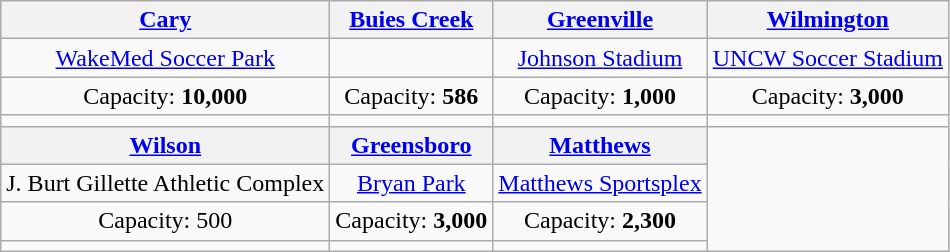<table class="wikitable" style="text-align:center">
<tr>
<th><a href='#'>Cary</a></th>
<th><a href='#'>Buies Creek</a></th>
<th><a href='#'>Greenville</a></th>
<th><a href='#'>Wilmington</a></th>
</tr>
<tr>
<td><a href='#'>WakeMed Soccer Park</a></td>
<td></td>
<td><a href='#'>Johnson Stadium</a></td>
<td><a href='#'>UNCW Soccer Stadium</a></td>
</tr>
<tr>
<td>Capacity: <strong>10,000</strong></td>
<td>Capacity: <strong>586</strong></td>
<td>Capacity: <strong>1,000</strong></td>
<td>Capacity: <strong>3,000</strong></td>
</tr>
<tr>
<td></td>
<td></td>
<td></td>
<td></td>
</tr>
<tr>
<th><a href='#'>Wilson</a></th>
<th><a href='#'>Greensboro</a></th>
<th><a href='#'>Matthews</a></th>
</tr>
<tr>
<td>J. Burt Gillette Athletic Complex</td>
<td><a href='#'>Bryan Park</a></td>
<td><a href='#'>Matthews Sportsplex</a></td>
</tr>
<tr>
<td>Capacity: 500</td>
<td>Capacity: <strong>3,000</strong></td>
<td>Capacity: <strong>2,300</strong></td>
</tr>
<tr>
<td></td>
<td></td>
<td></td>
</tr>
</table>
